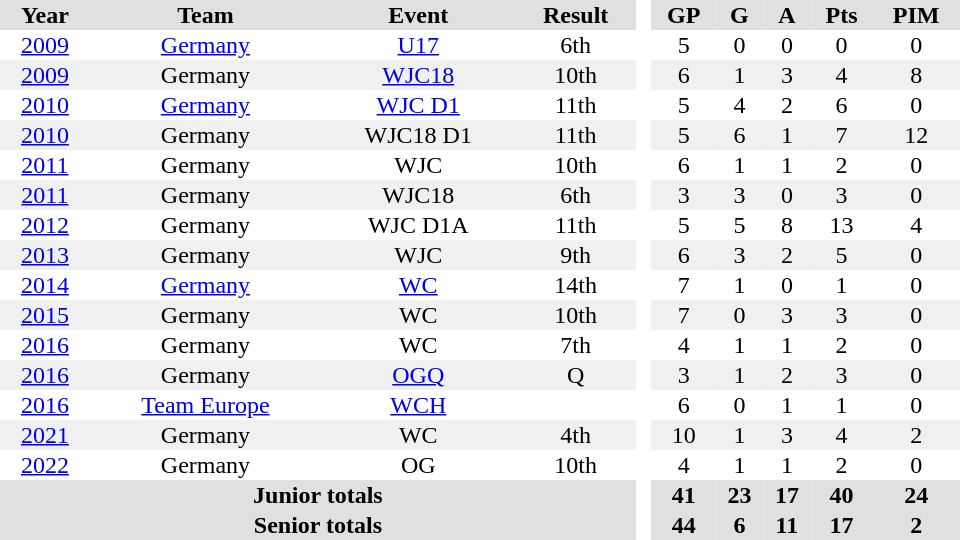<table border="0" cellpadding="1" cellspacing="0" style="text-align:center; width:40em">
<tr ALIGN="center" bgcolor="#e0e0e0">
<th>Year</th>
<th>Team</th>
<th>Event</th>
<th>Result</th>
<th rowspan="99" bgcolor="#ffffff"> </th>
<th>GP</th>
<th>G</th>
<th>A</th>
<th>Pts</th>
<th>PIM</th>
</tr>
<tr>
<td><a href='#'>2009</a></td>
<td><a href='#'>Germany</a></td>
<td><a href='#'>U17</a></td>
<td>6th</td>
<td>5</td>
<td>0</td>
<td>0</td>
<td>0</td>
<td>0</td>
</tr>
<tr bgcolor="#f0f0f0">
<td><a href='#'>2009</a></td>
<td>Germany</td>
<td><a href='#'>WJC18</a></td>
<td>10th</td>
<td>6</td>
<td>1</td>
<td>3</td>
<td>4</td>
<td>8</td>
</tr>
<tr>
<td><a href='#'>2010</a></td>
<td><a href='#'>Germany</a></td>
<td><a href='#'>WJC D1</a></td>
<td>11th</td>
<td>5</td>
<td>4</td>
<td>2</td>
<td>6</td>
<td>0</td>
</tr>
<tr bgcolor="#f0f0f0">
<td><a href='#'>2010</a></td>
<td>Germany</td>
<td>WJC18 D1</td>
<td>11th</td>
<td>5</td>
<td>6</td>
<td>1</td>
<td>7</td>
<td>12</td>
</tr>
<tr>
<td><a href='#'>2011</a></td>
<td>Germany</td>
<td>WJC</td>
<td>10th</td>
<td>6</td>
<td>1</td>
<td>1</td>
<td>2</td>
<td>0</td>
</tr>
<tr bgcolor="#f0f0f0">
<td><a href='#'>2011</a></td>
<td>Germany</td>
<td>WJC18</td>
<td>6th</td>
<td>3</td>
<td>3</td>
<td>0</td>
<td>3</td>
<td>0</td>
</tr>
<tr>
<td><a href='#'>2012</a></td>
<td>Germany</td>
<td>WJC D1A</td>
<td>11th</td>
<td>5</td>
<td>5</td>
<td>8</td>
<td>13</td>
<td>4</td>
</tr>
<tr bgcolor="#f0f0f0">
<td><a href='#'>2013</a></td>
<td>Germany</td>
<td>WJC</td>
<td>9th</td>
<td>6</td>
<td>3</td>
<td>2</td>
<td>5</td>
<td>0</td>
</tr>
<tr>
<td><a href='#'>2014</a></td>
<td><a href='#'>Germany</a></td>
<td><a href='#'>WC</a></td>
<td>14th</td>
<td>7</td>
<td>1</td>
<td>0</td>
<td>1</td>
<td>0</td>
</tr>
<tr bgcolor="#f0f0f0">
<td><a href='#'>2015</a></td>
<td>Germany</td>
<td>WC</td>
<td>10th</td>
<td>7</td>
<td>0</td>
<td>3</td>
<td>3</td>
<td>0</td>
</tr>
<tr>
<td><a href='#'>2016</a></td>
<td>Germany</td>
<td>WC</td>
<td>7th</td>
<td>4</td>
<td>1</td>
<td>1</td>
<td>2</td>
<td>0</td>
</tr>
<tr bgcolor="#f0f0f0">
<td><a href='#'>2016</a></td>
<td>Germany</td>
<td><a href='#'>OGQ</a></td>
<td>Q</td>
<td>3</td>
<td>1</td>
<td>2</td>
<td>3</td>
<td>0</td>
</tr>
<tr>
<td><a href='#'>2016</a></td>
<td><a href='#'>Team Europe</a></td>
<td><a href='#'>WCH</a></td>
<td></td>
<td>6</td>
<td>0</td>
<td>1</td>
<td>1</td>
<td>0</td>
</tr>
<tr bgcolor="#f0f0f0">
<td><a href='#'>2021</a></td>
<td>Germany</td>
<td>WC</td>
<td>4th</td>
<td>10</td>
<td>1</td>
<td>3</td>
<td>4</td>
<td>2</td>
</tr>
<tr>
<td><a href='#'>2022</a></td>
<td>Germany</td>
<td>OG</td>
<td>10th</td>
<td>4</td>
<td>1</td>
<td>1</td>
<td>2</td>
<td>0</td>
</tr>
<tr bgcolor="#e0e0e0">
<th colspan="4">Junior totals</th>
<th>41</th>
<th>23</th>
<th>17</th>
<th>40</th>
<th>24</th>
</tr>
<tr bgcolor="#e0e0e0">
<th colspan="4">Senior totals</th>
<th>44</th>
<th>6</th>
<th>11</th>
<th>17</th>
<th>2</th>
</tr>
</table>
